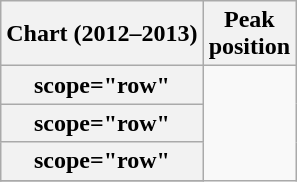<table class="wikitable sortable plainrowheaders" style="text-align:center;">
<tr>
<th scope="col">Chart (2012–2013)</th>
<th scope="col">Peak<br>position</th>
</tr>
<tr>
<th>scope="row"</th>
</tr>
<tr>
<th>scope="row"</th>
</tr>
<tr>
<th>scope="row"</th>
</tr>
<tr>
</tr>
</table>
